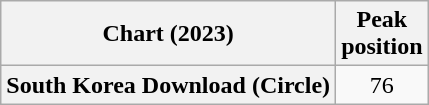<table class="wikitable plainrowheaders" style="text-align:center">
<tr>
<th scope="col">Chart (2023)</th>
<th scope="col">Peak<br>position</th>
</tr>
<tr>
<th scope="row">South Korea Download (Circle)</th>
<td>76</td>
</tr>
</table>
